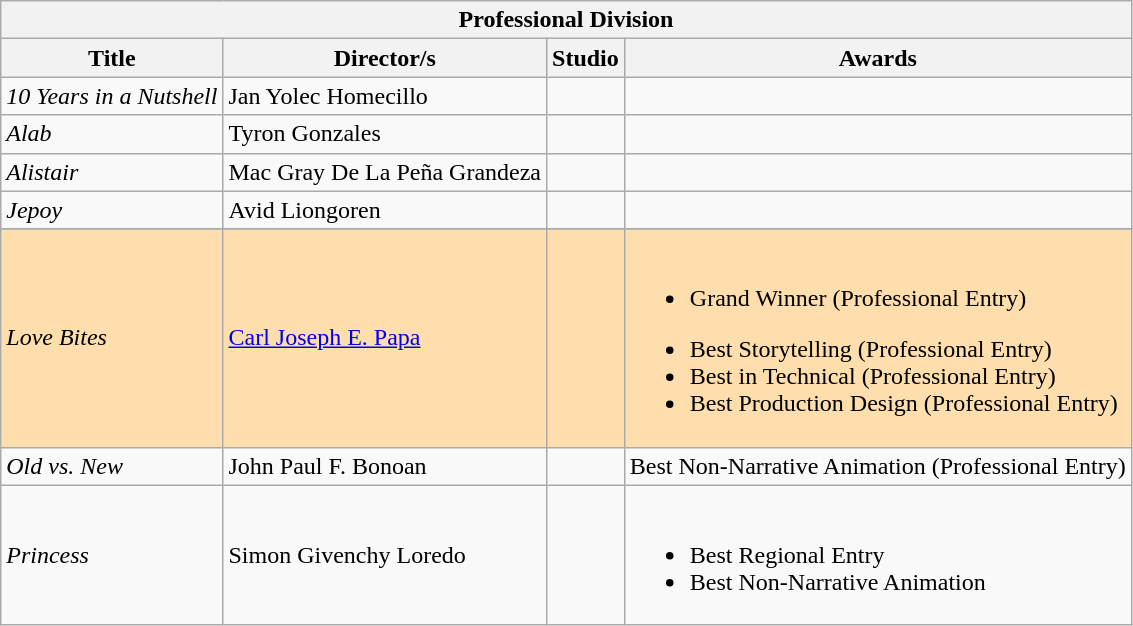<table class="sortable wikitable">
<tr>
<th colspan="4" align="center">Professional Division</th>
</tr>
<tr>
<th>Title</th>
<th>Director/s</th>
<th>Studio</th>
<th>Awards</th>
</tr>
<tr>
<td><em>10 Years in a Nutshell</em></td>
<td>Jan Yolec Homecillo</td>
<td></td>
<td></td>
</tr>
<tr>
<td><em>Alab</em></td>
<td>Tyron Gonzales</td>
<td></td>
<td></td>
</tr>
<tr>
<td><em>Alistair</em></td>
<td>Mac Gray De La Peña Grandeza</td>
<td></td>
<td></td>
</tr>
<tr>
<td><em>Jepoy</em></td>
<td>Avid Liongoren</td>
<td></td>
<td></td>
</tr>
<tr>
</tr>
<tr style="background:#FFDEAD;">
<td><em>Love Bites</em></td>
<td><a href='#'>Carl Joseph E. Papa</a></td>
<td></td>
<td><br><ul><li>Grand Winner (Professional Entry)</li></ul><ul><li>Best Storytelling (Professional Entry)</li><li>Best in Technical (Professional Entry)</li><li>Best Production Design (Professional Entry)</li></ul></td>
</tr>
<tr>
<td><em>Old vs. New</em></td>
<td>John Paul F. Bonoan</td>
<td></td>
<td>Best Non-Narrative Animation (Professional Entry)</td>
</tr>
<tr>
<td><em>Princess</em></td>
<td>Simon Givenchy Loredo</td>
<td></td>
<td><br><ul><li>Best Regional Entry</li><li>Best Non-Narrative Animation</li></ul></td>
</tr>
</table>
